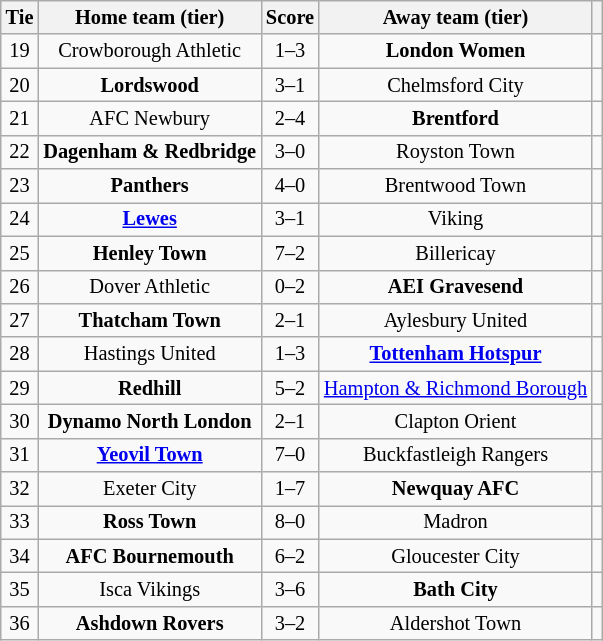<table class="wikitable" style="text-align:center; font-size:85%">
<tr>
<th>Tie</th>
<th>Home team (tier)</th>
<th>Score</th>
<th>Away team (tier)</th>
<th></th>
</tr>
<tr>
<td>19</td>
<td>Crowborough Athletic</td>
<td>1–3</td>
<td><strong>London Women</strong></td>
<td></td>
</tr>
<tr>
<td>20</td>
<td><strong>Lordswood</strong></td>
<td>3–1</td>
<td>Chelmsford City</td>
<td></td>
</tr>
<tr>
<td>21</td>
<td>AFC Newbury</td>
<td>2–4</td>
<td><strong>Brentford</strong></td>
<td></td>
</tr>
<tr>
<td>22</td>
<td><strong>Dagenham & Redbridge</strong></td>
<td>3–0</td>
<td>Royston Town</td>
<td></td>
</tr>
<tr>
<td>23</td>
<td><strong> Panthers</strong></td>
<td>4–0</td>
<td>Brentwood Town</td>
<td></td>
</tr>
<tr>
<td>24</td>
<td><strong> <a href='#'> Lewes</a> </strong></td>
<td>3–1</td>
<td>Viking</td>
<td></td>
</tr>
<tr>
<td>25</td>
<td><strong> Henley Town</strong></td>
<td>7–2</td>
<td>Billericay</td>
<td></td>
</tr>
<tr>
<td>26</td>
<td>Dover Athletic</td>
<td>0–2</td>
<td><strong> AEI Gravesend</strong></td>
<td></td>
</tr>
<tr>
<td>27</td>
<td><strong> Thatcham Town</strong></td>
<td>2–1</td>
<td>Aylesbury United</td>
<td></td>
</tr>
<tr>
<td>28</td>
<td>Hastings United</td>
<td>1–3</td>
<td><strong> <a href='#'> Tottenham Hotspur</a> </strong></td>
<td></td>
</tr>
<tr>
<td>29</td>
<td><strong> Redhill</strong></td>
<td>5–2</td>
<td><a href='#'>Hampton & Richmond Borough</a></td>
<td></td>
</tr>
<tr>
<td>30</td>
<td><strong> Dynamo North London</strong></td>
<td>2–1</td>
<td>Clapton Orient</td>
<td></td>
</tr>
<tr>
<td>31</td>
<td><strong> <a href='#'> Yeovil Town</a> </strong></td>
<td>7–0</td>
<td>Buckfastleigh Rangers</td>
<td></td>
</tr>
<tr>
<td>32</td>
<td>Exeter City</td>
<td>1–7</td>
<td><strong> Newquay AFC</strong></td>
<td></td>
</tr>
<tr>
<td>33</td>
<td><strong> Ross Town</strong></td>
<td>8–0</td>
<td>Madron</td>
<td></td>
</tr>
<tr>
<td>34</td>
<td><strong> AFC Bournemouth</strong></td>
<td>6–2</td>
<td>Gloucester City</td>
<td></td>
</tr>
<tr>
<td>35</td>
<td>Isca Vikings</td>
<td>3–6 </td>
<td><strong> Bath City</strong></td>
<td></td>
</tr>
<tr>
<td>36</td>
<td><strong> Ashdown Rovers</strong></td>
<td>3–2</td>
<td>Aldershot Town</td>
<td></td>
</tr>
</table>
